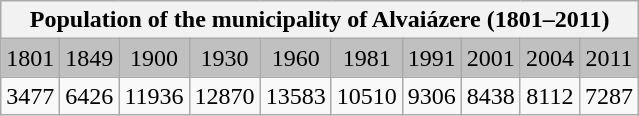<table class="wikitable">
<tr>
<th colspan="10">Population of the municipality of Alvaiázere (1801–2011)</th>
</tr>
<tr bgcolor="#C0C0C0">
<td align="center">1801</td>
<td align="center">1849</td>
<td align="center">1900</td>
<td align="center">1930</td>
<td align="center">1960</td>
<td align="center">1981</td>
<td align="center">1991</td>
<td align="center">2001</td>
<td align="center">2004</td>
<td align="center">2011</td>
</tr>
<tr>
<td align="center">3477</td>
<td align="center">6426</td>
<td align="center">11936</td>
<td align="center">12870</td>
<td align="center">13583</td>
<td align="center">10510</td>
<td align="center">9306</td>
<td align="center">8438</td>
<td align="center">8112</td>
<td align="center">7287</td>
</tr>
</table>
